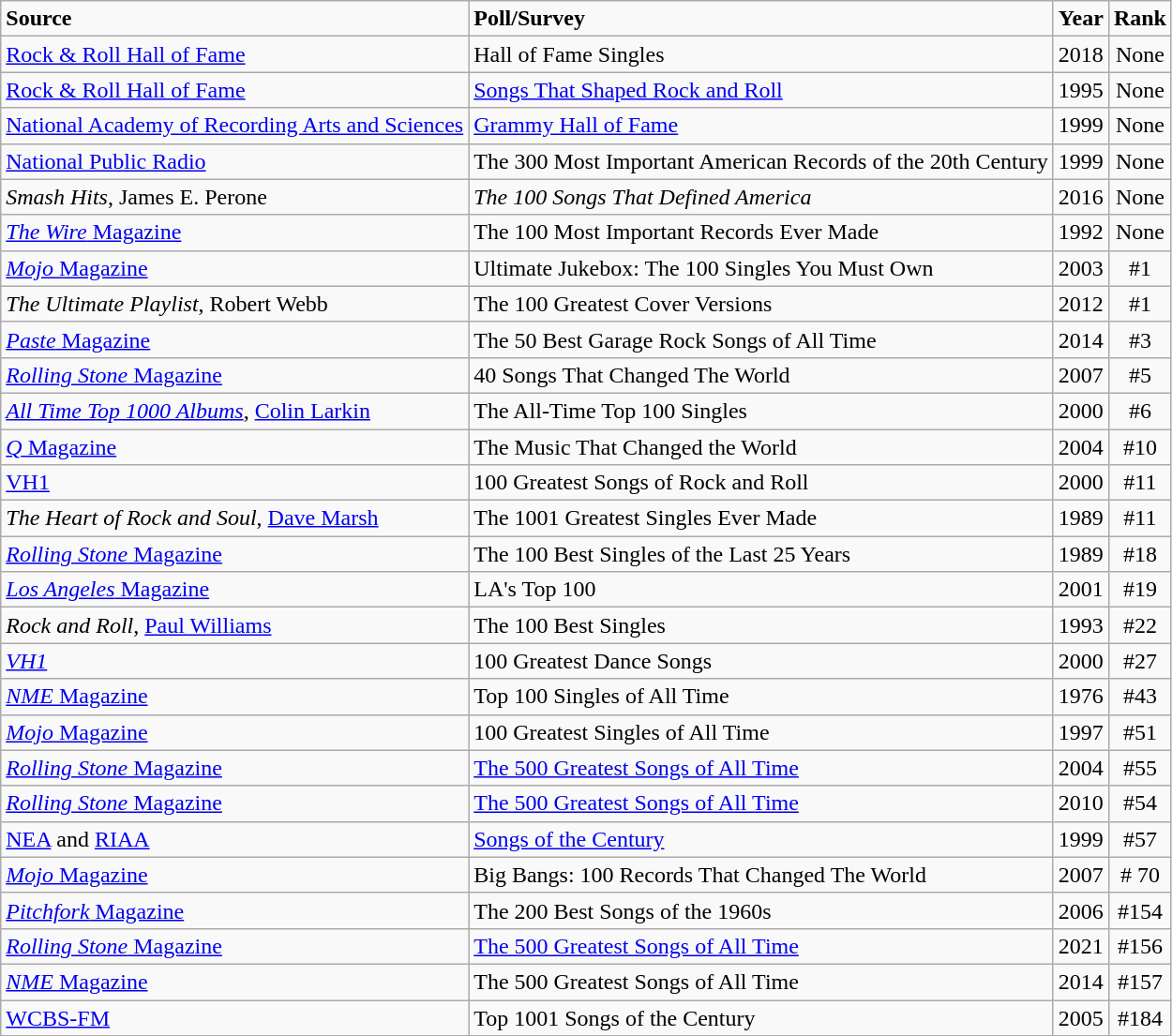<table class="wikitable">
<tr>
<td><strong>Source</strong></td>
<td><strong>Poll/Survey</strong></td>
<td><strong>Year</strong></td>
<td><strong>Rank</strong></td>
</tr>
<tr>
<td><a href='#'>Rock & Roll Hall of Fame</a></td>
<td>Hall of Fame Singles</td>
<td>2018</td>
<td align="center">None</td>
</tr>
<tr>
<td><a href='#'>Rock & Roll Hall of Fame</a></td>
<td><a href='#'>Songs That Shaped Rock and Roll</a></td>
<td>1995</td>
<td align="center">None</td>
</tr>
<tr>
<td><a href='#'>National Academy of Recording Arts and Sciences</a></td>
<td><a href='#'>Grammy Hall of Fame</a></td>
<td>1999</td>
<td align="center">None</td>
</tr>
<tr>
<td><a href='#'>National Public Radio</a></td>
<td>The 300 Most Important American Records of the 20th Century</td>
<td>1999</td>
<td align="center">None</td>
</tr>
<tr>
<td><em>Smash Hits</em>, James E. Perone</td>
<td><em>The 100 Songs That Defined America</em></td>
<td>2016</td>
<td align="center">None</td>
</tr>
<tr>
<td><a href='#'><em>The Wire</em> Magazine</a></td>
<td>The 100 Most Important Records Ever Made</td>
<td>1992</td>
<td align="center">None</td>
</tr>
<tr>
<td><a href='#'><em>Mojo</em> Magazine</a></td>
<td>Ultimate Jukebox:  The 100 Singles You Must Own</td>
<td>2003</td>
<td align="center">#1</td>
</tr>
<tr>
<td><em>The Ultimate Playlist</em>, Robert Webb</td>
<td>The 100 Greatest Cover Versions</td>
<td>2012</td>
<td align="center">#1</td>
</tr>
<tr>
<td><a href='#'><em>Paste</em> Magazine</a></td>
<td>The 50 Best Garage Rock Songs of All Time</td>
<td>2014</td>
<td align="center">#3</td>
</tr>
<tr>
<td><a href='#'><em>Rolling Stone</em> Magazine</a></td>
<td>40 Songs That Changed The World</td>
<td>2007</td>
<td align="center">#5</td>
</tr>
<tr>
<td><em><a href='#'>All Time Top 1000 Albums</a></em>, <a href='#'>Colin Larkin</a></td>
<td>The All-Time Top 100 Singles</td>
<td>2000</td>
<td align="center">#6</td>
</tr>
<tr>
<td><a href='#'><em>Q</em> Magazine</a></td>
<td>The Music That Changed the World</td>
<td>2004</td>
<td align="center">#10</td>
</tr>
<tr>
<td><a href='#'>VH1</a></td>
<td>100 Greatest Songs of Rock and Roll</td>
<td>2000</td>
<td align="center">#11</td>
</tr>
<tr>
<td><em>The Heart of Rock and Soul</em>, <a href='#'>Dave Marsh</a></td>
<td>The 1001 Greatest Singles Ever Made</td>
<td>1989</td>
<td align="center">#11</td>
</tr>
<tr>
<td><a href='#'><em>Rolling Stone</em> Magazine</a></td>
<td>The 100 Best Singles of the Last 25 Years</td>
<td>1989</td>
<td align="center">#18</td>
</tr>
<tr>
<td><a href='#'><em>Los Angeles</em> Magazine</a></td>
<td>LA's Top 100</td>
<td>2001</td>
<td align="center">#19</td>
</tr>
<tr>
<td><em>Rock and Roll</em>, <a href='#'>Paul Williams</a></td>
<td>The 100 Best Singles</td>
<td>1993</td>
<td align="center">#22</td>
</tr>
<tr>
<td><em><a href='#'>VH1</a></em></td>
<td>100 Greatest Dance Songs</td>
<td>2000</td>
<td align="center">#27</td>
</tr>
<tr>
<td><a href='#'><em>NME</em> Magazine</a></td>
<td>Top 100 Singles of All Time</td>
<td>1976</td>
<td align="center">#43</td>
</tr>
<tr>
<td><a href='#'><em>Mojo</em> Magazine</a></td>
<td>100 Greatest Singles of All Time</td>
<td>1997</td>
<td align="center">#51</td>
</tr>
<tr>
<td><a href='#'><em>Rolling Stone</em> Magazine</a></td>
<td><a href='#'>The 500 Greatest Songs of All Time</a></td>
<td>2004</td>
<td align="center">#55</td>
</tr>
<tr>
<td><a href='#'><em>Rolling Stone</em> Magazine</a></td>
<td><a href='#'>The 500 Greatest Songs of All Time</a></td>
<td>2010</td>
<td align="center">#54</td>
</tr>
<tr>
<td><a href='#'>NEA</a> and <a href='#'>RIAA</a></td>
<td><a href='#'>Songs of the Century</a></td>
<td>1999</td>
<td align="center">#57</td>
</tr>
<tr>
<td><a href='#'><em>Mojo</em> Magazine</a></td>
<td>Big Bangs: 100 Records That Changed The World</td>
<td>2007</td>
<td align="center"># 70</td>
</tr>
<tr>
<td><a href='#'><em>Pitchfork</em> Magazine</a></td>
<td>The 200 Best Songs of the 1960s</td>
<td>2006</td>
<td align="center">#154</td>
</tr>
<tr>
<td><a href='#'><em>Rolling Stone</em> Magazine</a></td>
<td><a href='#'>The 500 Greatest Songs of All Time</a></td>
<td>2021</td>
<td align="center">#156</td>
</tr>
<tr>
<td><a href='#'><em>NME</em> Magazine</a></td>
<td>The 500 Greatest Songs of All Time</td>
<td>2014</td>
<td align="center">#157</td>
</tr>
<tr>
<td><a href='#'>WCBS-FM</a></td>
<td>Top 1001 Songs of the Century</td>
<td>2005</td>
<td align="center">#184</td>
</tr>
</table>
